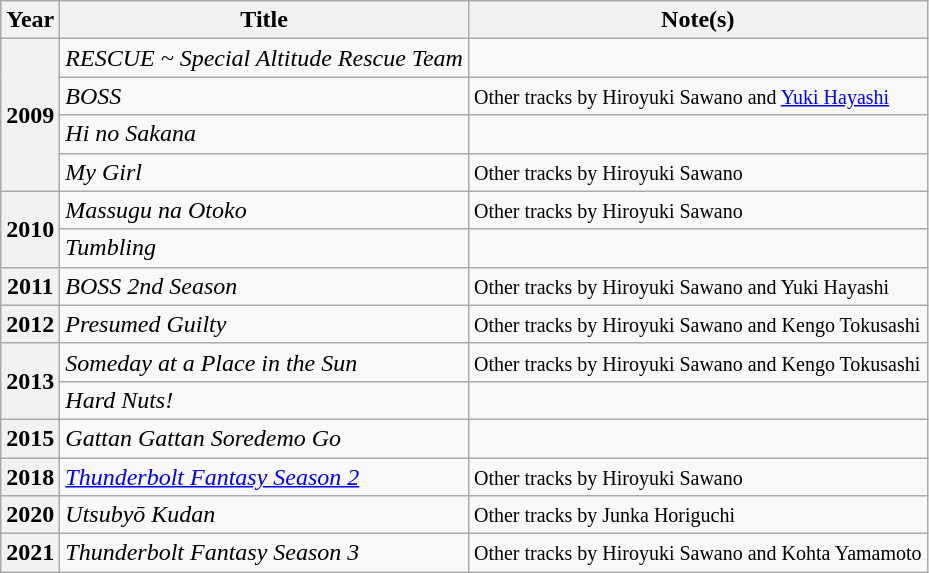<table class="wikitable sortable">
<tr>
<th>Year</th>
<th>Title</th>
<th class="unsortable">Note(s)</th>
</tr>
<tr>
<th rowspan="4">2009</th>
<td><em>RESCUE ~ Special Altitude Rescue Team</em></td>
<td></td>
</tr>
<tr>
<td><em>BOSS</em></td>
<td><small>Other tracks by Hiroyuki Sawano and <a href='#'>Yuki Hayashi</a></small></td>
</tr>
<tr>
<td><em>Hi no Sakana</em></td>
<td></td>
</tr>
<tr>
<td><em>My Girl</em></td>
<td><small>Other tracks by Hiroyuki Sawano</small></td>
</tr>
<tr>
<th rowspan="2">2010</th>
<td><em>Massugu na Otoko</em></td>
<td><small>Other tracks by Hiroyuki Sawano</small></td>
</tr>
<tr>
<td><em>Tumbling</em></td>
<td></td>
</tr>
<tr>
<th>2011</th>
<td><em>BOSS 2nd Season</em></td>
<td><small>Other tracks by Hiroyuki Sawano and Yuki Hayashi</small></td>
</tr>
<tr>
<th>2012</th>
<td><em>Presumed Guilty</em></td>
<td><small>Other tracks by Hiroyuki Sawano and Kengo Tokusashi</small></td>
</tr>
<tr>
<th rowspan="2">2013</th>
<td><em>Someday at a Place in the Sun</em></td>
<td><small>Other tracks by Hiroyuki Sawano and Kengo Tokusashi</small></td>
</tr>
<tr>
<td><em>Hard Nuts!</em></td>
<td></td>
</tr>
<tr>
<th>2015</th>
<td><em>Gattan Gattan Soredemo Go</em></td>
<td></td>
</tr>
<tr>
<th>2018</th>
<td><em><a href='#'>Thunderbolt Fantasy Season 2</a></em></td>
<td><small>Other tracks by Hiroyuki Sawano</small></td>
</tr>
<tr>
<th>2020</th>
<td><em>Utsubyō Kudan</em></td>
<td><small>Other tracks by Junka Horiguchi</small></td>
</tr>
<tr>
<th>2021</th>
<td><em>Thunderbolt Fantasy Season 3</em></td>
<td><small>Other tracks by Hiroyuki Sawano and Kohta Yamamoto</small></td>
</tr>
</table>
